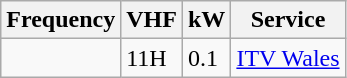<table class="wikitable sortable">
<tr>
<th>Frequency</th>
<th>VHF</th>
<th>kW</th>
<th>Service</th>
</tr>
<tr>
<td></td>
<td>11H</td>
<td>0.1</td>
<td><a href='#'>ITV Wales</a></td>
</tr>
</table>
